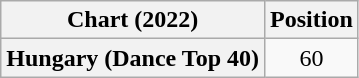<table class="wikitable plainrowheaders" style="text-align:center">
<tr>
<th scope="col">Chart (2022)</th>
<th scope="col">Position</th>
</tr>
<tr>
<th scope="row">Hungary (Dance Top 40)</th>
<td>60</td>
</tr>
</table>
